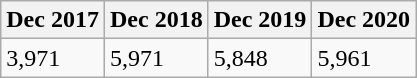<table class="wikitable">
<tr>
<th>Dec 2017</th>
<th>Dec 2018</th>
<th>Dec 2019</th>
<th>Dec 2020</th>
</tr>
<tr>
<td>3,971</td>
<td>5,971</td>
<td>5,848</td>
<td>5,961</td>
</tr>
</table>
